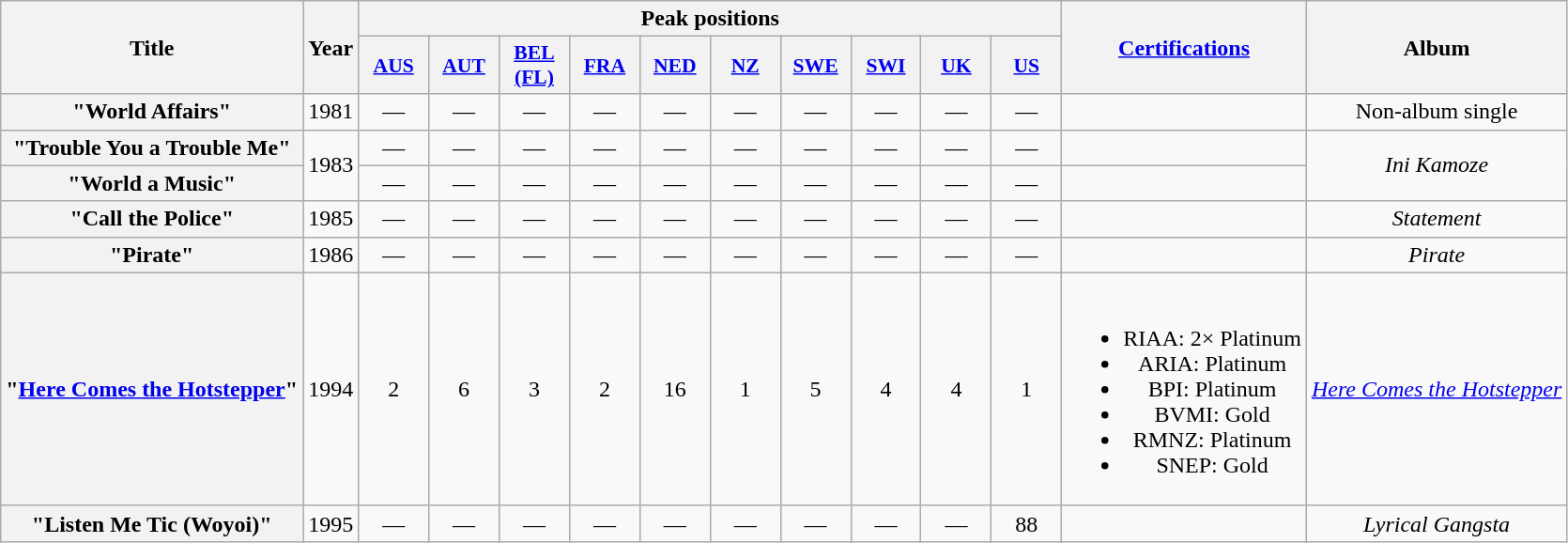<table class="wikitable plainrowheaders" style="text-align:center">
<tr>
<th scope="col" rowspan="2">Title</th>
<th scope="col" rowspan="2">Year</th>
<th scope="col" colspan="10">Peak positions</th>
<th rowspan="2"><a href='#'>Certifications</a></th>
<th rowspan="2" scope="col">Album</th>
</tr>
<tr>
<th scope="col" style="width:3em;font-size:90%;"><a href='#'>AUS</a><br></th>
<th scope="col" style="width:3em;font-size:90%;"><a href='#'>AUT</a><br></th>
<th scope="col" style="width:3em;font-size:90%;"><a href='#'>BEL <br>(FL)</a><br></th>
<th scope="col" style="width:3em;font-size:90%;"><a href='#'>FRA</a><br></th>
<th scope="col" style="width:3em;font-size:90%;"><a href='#'>NED</a><br></th>
<th scope="col" style="width:3em;font-size:90%;"><a href='#'>NZ</a><br></th>
<th scope="col" style="width:3em;font-size:90%;"><a href='#'>SWE</a><br></th>
<th scope="col" style="width:3em;font-size:90%;"><a href='#'>SWI</a><br></th>
<th scope="col" style="width:3em;font-size:90%;"><a href='#'>UK</a><br></th>
<th scope="col" style="width:3em;font-size:90%;"><a href='#'>US</a><br></th>
</tr>
<tr>
<th scope="row">"World Affairs"</th>
<td>1981</td>
<td>—</td>
<td>—</td>
<td>—</td>
<td>—</td>
<td>—</td>
<td>—</td>
<td>—</td>
<td>—</td>
<td>—</td>
<td>—</td>
<td></td>
<td>Non-album single</td>
</tr>
<tr>
<th scope="row">"Trouble You a Trouble Me"</th>
<td rowspan="2">1983</td>
<td>—</td>
<td>—</td>
<td>—</td>
<td>—</td>
<td>—</td>
<td>—</td>
<td>—</td>
<td>—</td>
<td>—</td>
<td>—</td>
<td></td>
<td rowspan="2"><em>Ini Kamoze</em></td>
</tr>
<tr>
<th scope="row">"World a Music"</th>
<td>—</td>
<td>—</td>
<td>—</td>
<td>—</td>
<td>—</td>
<td>—</td>
<td>—</td>
<td>—</td>
<td>—</td>
<td>—</td>
<td></td>
</tr>
<tr>
<th scope="row">"Call the Police"</th>
<td>1985</td>
<td>—</td>
<td>—</td>
<td>—</td>
<td>—</td>
<td>—</td>
<td>—</td>
<td>—</td>
<td>—</td>
<td>—</td>
<td>—</td>
<td></td>
<td><em>Statement</em></td>
</tr>
<tr>
<th scope="row">"Pirate"</th>
<td>1986</td>
<td>—</td>
<td>—</td>
<td>—</td>
<td>—</td>
<td>—</td>
<td>—</td>
<td>—</td>
<td>—</td>
<td>—</td>
<td>—</td>
<td></td>
<td><em>Pirate</em></td>
</tr>
<tr>
<th scope="row">"<a href='#'>Here Comes the Hotstepper</a>"</th>
<td>1994</td>
<td>2</td>
<td>6</td>
<td>3</td>
<td>2</td>
<td>16</td>
<td>1</td>
<td>5</td>
<td>4</td>
<td>4</td>
<td>1</td>
<td><br><ul><li>RIAA: 2× Platinum</li><li>ARIA: Platinum</li><li>BPI: Platinum</li><li>BVMI: Gold</li><li>RMNZ: Platinum</li><li>SNEP: Gold</li></ul></td>
<td><em><a href='#'>Here Comes the Hotstepper</a></em></td>
</tr>
<tr>
<th scope="row">"Listen Me Tic (Woyoi)"</th>
<td>1995</td>
<td>—</td>
<td>—</td>
<td>—</td>
<td>—</td>
<td>—</td>
<td>—</td>
<td>—</td>
<td>—</td>
<td>—</td>
<td>88</td>
<td></td>
<td><em>Lyrical Gangsta</em></td>
</tr>
</table>
